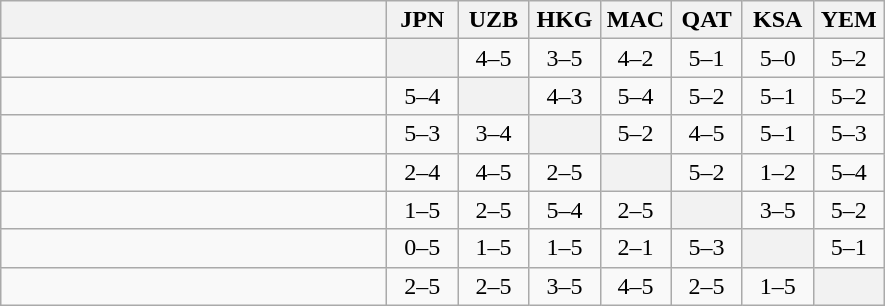<table class="wikitable" style="text-align:center">
<tr>
<th width="250"> </th>
<th width="40">JPN</th>
<th width="40">UZB</th>
<th width="40">HKG</th>
<th width="40">MAC</th>
<th width="40">QAT</th>
<th width="40">KSA</th>
<th width="40">YEM</th>
</tr>
<tr>
<td align=left></td>
<th></th>
<td>4–5</td>
<td>3–5</td>
<td>4–2</td>
<td>5–1</td>
<td>5–0</td>
<td>5–2</td>
</tr>
<tr>
<td align=left></td>
<td>5–4</td>
<th></th>
<td>4–3</td>
<td>5–4</td>
<td>5–2</td>
<td>5–1</td>
<td>5–2</td>
</tr>
<tr>
<td align=left></td>
<td>5–3</td>
<td>3–4</td>
<th></th>
<td>5–2</td>
<td>4–5</td>
<td>5–1</td>
<td>5–3</td>
</tr>
<tr>
<td align=left></td>
<td>2–4</td>
<td>4–5</td>
<td>2–5</td>
<th></th>
<td>5–2</td>
<td>1–2</td>
<td>5–4</td>
</tr>
<tr>
<td align=left></td>
<td>1–5</td>
<td>2–5</td>
<td>5–4</td>
<td>2–5</td>
<th></th>
<td>3–5</td>
<td>5–2</td>
</tr>
<tr>
<td align=left></td>
<td>0–5</td>
<td>1–5</td>
<td>1–5</td>
<td>2–1</td>
<td>5–3</td>
<th></th>
<td>5–1</td>
</tr>
<tr>
<td align=left></td>
<td>2–5</td>
<td>2–5</td>
<td>3–5</td>
<td>4–5</td>
<td>2–5</td>
<td>1–5</td>
<th></th>
</tr>
</table>
